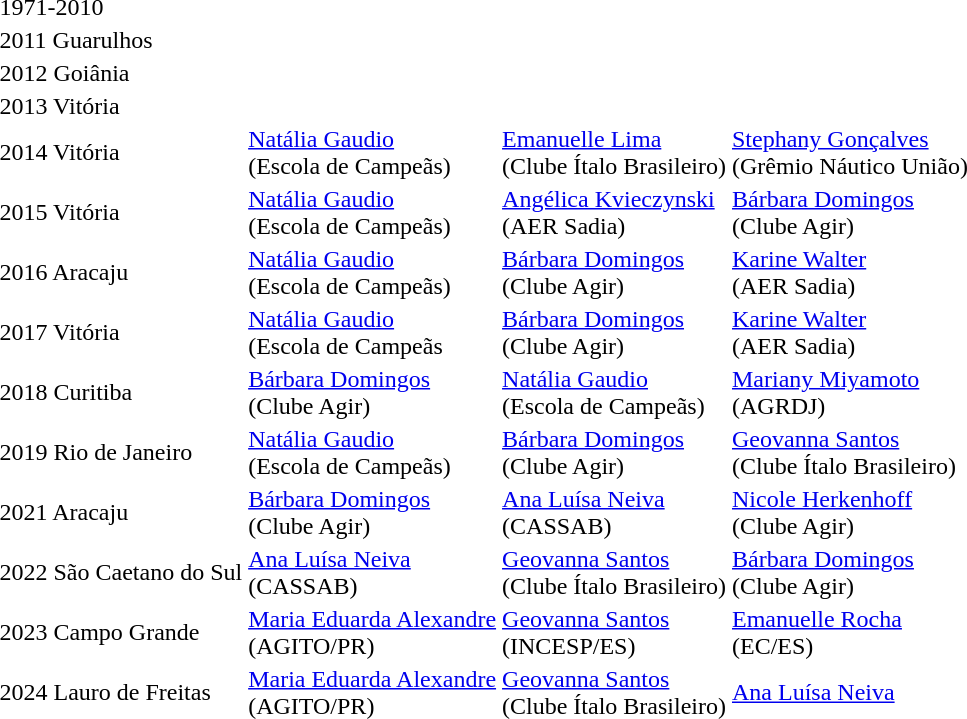<table>
<tr>
<td>1971-2010</td>
<td></td>
<td></td>
<td></td>
</tr>
<tr>
<td>2011 Guarulhos</td>
<td></td>
<td></td>
<td></td>
</tr>
<tr>
<td>2012 Goiânia</td>
<td></td>
<td></td>
<td></td>
</tr>
<tr>
<td>2013 Vitória</td>
<td></td>
<td></td>
<td></td>
</tr>
<tr>
<td>2014 Vitória</td>
<td><a href='#'>Natália Gaudio</a><br>(Escola de Campeãs)</td>
<td><a href='#'>Emanuelle Lima</a><br>(Clube Ítalo Brasileiro)</td>
<td><a href='#'>Stephany Gonçalves</a><br>(Grêmio Náutico União)</td>
</tr>
<tr>
<td>2015 Vitória</td>
<td><a href='#'>Natália Gaudio</a><br>(Escola de Campeãs)</td>
<td><a href='#'>Angélica Kvieczynski</a><br>(AER Sadia)</td>
<td><a href='#'>Bárbara Domingos</a><br>(Clube Agir)</td>
</tr>
<tr>
<td>2016 Aracaju</td>
<td><a href='#'>Natália Gaudio</a><br>(Escola de Campeãs)</td>
<td><a href='#'>Bárbara Domingos</a><br>(Clube Agir)</td>
<td><a href='#'>Karine Walter</a><br>(AER Sadia)</td>
</tr>
<tr>
<td>2017 Vitória</td>
<td><a href='#'>Natália Gaudio</a><br>(Escola de Campeãs</td>
<td><a href='#'>Bárbara Domingos</a><br>(Clube Agir)</td>
<td><a href='#'>Karine Walter</a><br>(AER Sadia)</td>
</tr>
<tr>
<td>2018 Curitiba</td>
<td><a href='#'>Bárbara Domingos</a><br>(Clube Agir)</td>
<td><a href='#'>Natália Gaudio</a><br>(Escola de Campeãs)</td>
<td><a href='#'>Mariany Miyamoto</a><br>(AGRDJ)</td>
</tr>
<tr>
<td>2019 Rio de Janeiro</td>
<td><a href='#'>Natália Gaudio</a><br>(Escola de Campeãs)</td>
<td><a href='#'>Bárbara Domingos</a><br>(Clube Agir)</td>
<td><a href='#'>Geovanna Santos</a><br>(Clube Ítalo Brasileiro)</td>
</tr>
<tr>
<td>2021 Aracaju</td>
<td><a href='#'>Bárbara Domingos</a><br>(Clube Agir)</td>
<td><a href='#'>Ana Luísa Neiva</a><br>(CASSAB)</td>
<td><a href='#'>Nicole Herkenhoff</a><br>(Clube Agir)</td>
</tr>
<tr>
<td>2022 São Caetano do Sul</td>
<td><a href='#'>Ana Luísa Neiva</a><br>(CASSAB)</td>
<td><a href='#'>Geovanna Santos</a><br>(Clube Ítalo Brasileiro)</td>
<td><a href='#'>Bárbara Domingos</a><br>(Clube Agir)</td>
</tr>
<tr>
<td>2023 Campo Grande</td>
<td><a href='#'>Maria Eduarda Alexandre</a><br> (AGITO/PR)</td>
<td><a href='#'>Geovanna Santos</a><br> (INCESP/ES)</td>
<td><a href='#'>Emanuelle Rocha</a><br> (EC/ES)</td>
</tr>
<tr>
<td>2024 Lauro de Freitas</td>
<td><a href='#'>Maria Eduarda Alexandre</a><br> (AGITO/PR)</td>
<td><a href='#'>Geovanna Santos</a><br>(Clube Ítalo Brasileiro)</td>
<td><a href='#'>Ana Luísa Neiva</a></td>
</tr>
<tr>
</tr>
</table>
